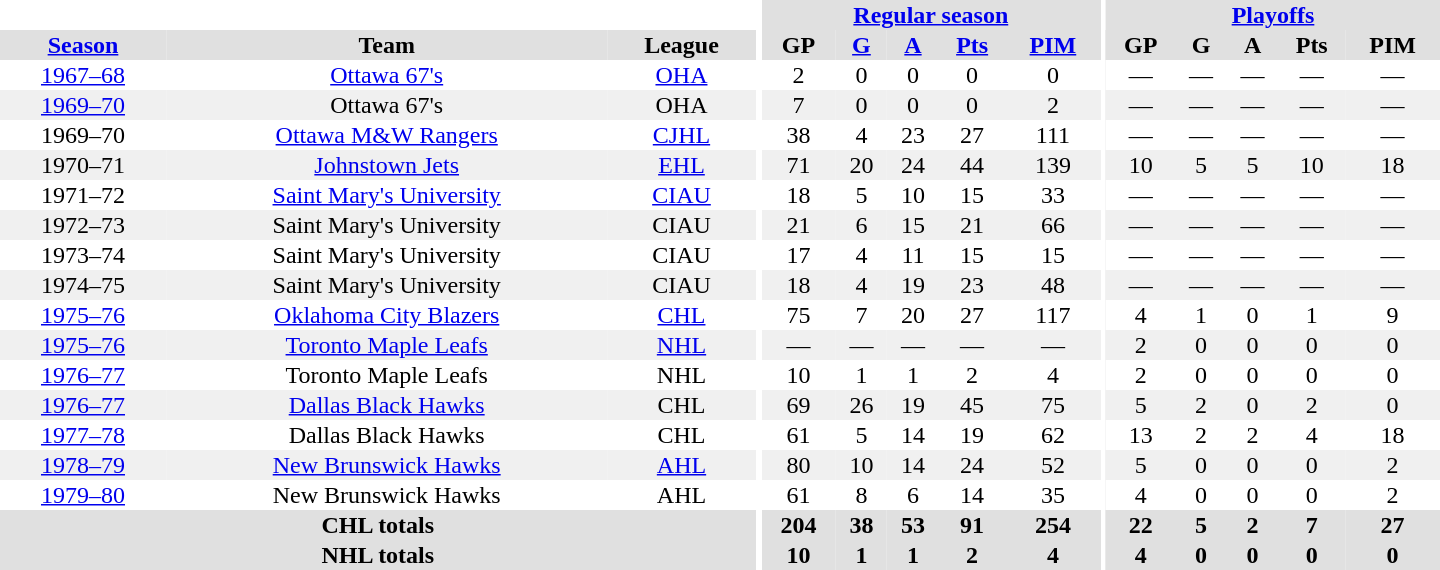<table border="0" cellpadding="1" cellspacing="0" style="text-align:center; width:60em">
<tr bgcolor="#e0e0e0">
<th colspan="3" bgcolor="#ffffff"></th>
<th rowspan="100" bgcolor="#ffffff"></th>
<th colspan="5"><a href='#'>Regular season</a></th>
<th rowspan="100" bgcolor="#ffffff"></th>
<th colspan="5"><a href='#'>Playoffs</a></th>
</tr>
<tr bgcolor="#e0e0e0">
<th><a href='#'>Season</a></th>
<th>Team</th>
<th>League</th>
<th>GP</th>
<th><a href='#'>G</a></th>
<th><a href='#'>A</a></th>
<th><a href='#'>Pts</a></th>
<th><a href='#'>PIM</a></th>
<th>GP</th>
<th>G</th>
<th>A</th>
<th>Pts</th>
<th>PIM</th>
</tr>
<tr>
<td><a href='#'>1967–68</a></td>
<td><a href='#'>Ottawa 67's</a></td>
<td><a href='#'>OHA</a></td>
<td>2</td>
<td>0</td>
<td>0</td>
<td>0</td>
<td>0</td>
<td>—</td>
<td>—</td>
<td>—</td>
<td>—</td>
<td>—</td>
</tr>
<tr bgcolor="#f0f0f0">
<td><a href='#'>1969–70</a></td>
<td>Ottawa 67's</td>
<td>OHA</td>
<td>7</td>
<td>0</td>
<td>0</td>
<td>0</td>
<td>2</td>
<td>—</td>
<td>—</td>
<td>—</td>
<td>—</td>
<td>—</td>
</tr>
<tr>
<td>1969–70</td>
<td><a href='#'>Ottawa M&W Rangers</a></td>
<td><a href='#'>CJHL</a></td>
<td>38</td>
<td>4</td>
<td>23</td>
<td>27</td>
<td>111</td>
<td>—</td>
<td>—</td>
<td>—</td>
<td>—</td>
<td>—</td>
</tr>
<tr bgcolor="#f0f0f0">
<td>1970–71</td>
<td><a href='#'>Johnstown Jets</a></td>
<td><a href='#'>EHL</a></td>
<td>71</td>
<td>20</td>
<td>24</td>
<td>44</td>
<td>139</td>
<td>10</td>
<td>5</td>
<td>5</td>
<td>10</td>
<td>18</td>
</tr>
<tr>
<td>1971–72</td>
<td><a href='#'>Saint Mary's University</a></td>
<td><a href='#'>CIAU</a></td>
<td>18</td>
<td>5</td>
<td>10</td>
<td>15</td>
<td>33</td>
<td>—</td>
<td>—</td>
<td>—</td>
<td>—</td>
<td>—</td>
</tr>
<tr bgcolor="#f0f0f0">
<td>1972–73</td>
<td>Saint Mary's University</td>
<td>CIAU</td>
<td>21</td>
<td>6</td>
<td>15</td>
<td>21</td>
<td>66</td>
<td>—</td>
<td>—</td>
<td>—</td>
<td>—</td>
<td>—</td>
</tr>
<tr>
<td>1973–74</td>
<td>Saint Mary's University</td>
<td>CIAU</td>
<td>17</td>
<td>4</td>
<td>11</td>
<td>15</td>
<td>15</td>
<td>—</td>
<td>—</td>
<td>—</td>
<td>—</td>
<td>—</td>
</tr>
<tr bgcolor="#f0f0f0">
<td>1974–75</td>
<td>Saint Mary's University</td>
<td>CIAU</td>
<td>18</td>
<td>4</td>
<td>19</td>
<td>23</td>
<td>48</td>
<td>—</td>
<td>—</td>
<td>—</td>
<td>—</td>
<td>—</td>
</tr>
<tr>
<td><a href='#'>1975–76</a></td>
<td><a href='#'>Oklahoma City Blazers</a></td>
<td><a href='#'>CHL</a></td>
<td>75</td>
<td>7</td>
<td>20</td>
<td>27</td>
<td>117</td>
<td>4</td>
<td>1</td>
<td>0</td>
<td>1</td>
<td>9</td>
</tr>
<tr bgcolor="#f0f0f0">
<td><a href='#'>1975–76</a></td>
<td><a href='#'>Toronto Maple Leafs</a></td>
<td><a href='#'>NHL</a></td>
<td>—</td>
<td>—</td>
<td>—</td>
<td>—</td>
<td>—</td>
<td>2</td>
<td>0</td>
<td>0</td>
<td>0</td>
<td>0</td>
</tr>
<tr>
<td><a href='#'>1976–77</a></td>
<td>Toronto Maple Leafs</td>
<td>NHL</td>
<td>10</td>
<td>1</td>
<td>1</td>
<td>2</td>
<td>4</td>
<td>2</td>
<td>0</td>
<td>0</td>
<td>0</td>
<td>0</td>
</tr>
<tr bgcolor="#f0f0f0">
<td><a href='#'>1976–77</a></td>
<td><a href='#'>Dallas Black Hawks</a></td>
<td>CHL</td>
<td>69</td>
<td>26</td>
<td>19</td>
<td>45</td>
<td>75</td>
<td>5</td>
<td>2</td>
<td>0</td>
<td>2</td>
<td>0</td>
</tr>
<tr>
<td><a href='#'>1977–78</a></td>
<td>Dallas Black Hawks</td>
<td>CHL</td>
<td>61</td>
<td>5</td>
<td>14</td>
<td>19</td>
<td>62</td>
<td>13</td>
<td>2</td>
<td>2</td>
<td>4</td>
<td>18</td>
</tr>
<tr bgcolor="#f0f0f0">
<td><a href='#'>1978–79</a></td>
<td><a href='#'>New Brunswick Hawks</a></td>
<td><a href='#'>AHL</a></td>
<td>80</td>
<td>10</td>
<td>14</td>
<td>24</td>
<td>52</td>
<td>5</td>
<td>0</td>
<td>0</td>
<td>0</td>
<td>2</td>
</tr>
<tr>
<td><a href='#'>1979–80</a></td>
<td>New Brunswick Hawks</td>
<td>AHL</td>
<td>61</td>
<td>8</td>
<td>6</td>
<td>14</td>
<td>35</td>
<td>4</td>
<td>0</td>
<td>0</td>
<td>0</td>
<td>2</td>
</tr>
<tr bgcolor="#e0e0e0">
<th colspan="3">CHL totals</th>
<th>204</th>
<th>38</th>
<th>53</th>
<th>91</th>
<th>254</th>
<th>22</th>
<th>5</th>
<th>2</th>
<th>7</th>
<th>27</th>
</tr>
<tr bgcolor="#e0e0e0">
<th colspan="3">NHL totals</th>
<th>10</th>
<th>1</th>
<th>1</th>
<th>2</th>
<th>4</th>
<th>4</th>
<th>0</th>
<th>0</th>
<th>0</th>
<th>0</th>
</tr>
</table>
